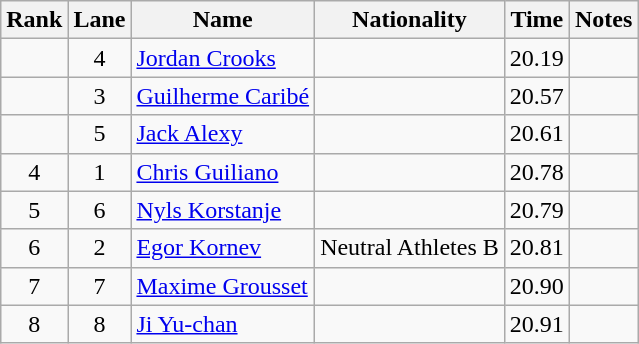<table class="wikitable sortable" style="text-align:center">
<tr>
<th>Rank</th>
<th>Lane</th>
<th>Name</th>
<th>Nationality</th>
<th>Time</th>
<th>Notes</th>
</tr>
<tr>
<td></td>
<td>4</td>
<td align=left><a href='#'>Jordan Crooks</a></td>
<td align=left></td>
<td>20.19</td>
<td></td>
</tr>
<tr>
<td></td>
<td>3</td>
<td align=left><a href='#'>Guilherme Caribé</a></td>
<td align=left></td>
<td>20.57</td>
<td></td>
</tr>
<tr>
<td></td>
<td>5</td>
<td align=left><a href='#'>Jack Alexy</a></td>
<td align=left></td>
<td>20.61</td>
<td></td>
</tr>
<tr>
<td>4</td>
<td>1</td>
<td align=left><a href='#'>Chris Guiliano</a></td>
<td align=left></td>
<td>20.78</td>
<td></td>
</tr>
<tr>
<td>5</td>
<td>6</td>
<td align=left><a href='#'>Nyls Korstanje</a></td>
<td align=left></td>
<td>20.79</td>
<td></td>
</tr>
<tr>
<td>6</td>
<td>2</td>
<td align=left><a href='#'>Egor Kornev</a></td>
<td align=left> Neutral Athletes B</td>
<td>20.81</td>
<td></td>
</tr>
<tr>
<td>7</td>
<td>7</td>
<td align=left><a href='#'>Maxime Grousset</a></td>
<td align=left></td>
<td>20.90</td>
<td></td>
</tr>
<tr>
<td>8</td>
<td>8</td>
<td align=left><a href='#'>Ji Yu-chan</a></td>
<td align=left></td>
<td>20.91</td>
<td></td>
</tr>
</table>
